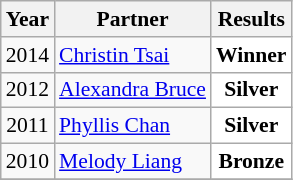<table class=wikitable style=font-size:90%;>
<tr>
<th>Year</th>
<th>Partner</th>
<th>Results</th>
</tr>
<tr>
<td align="center">2014</td>
<td align="left"> <a href='#'>Christin Tsai</a></td>
<td style="text-align:center; background:white"> <strong>Winner</strong></td>
</tr>
<tr>
<td align="center">2012</td>
<td align="left"> <a href='#'>Alexandra Bruce</a></td>
<td style="text-align:center; background:white"> <strong>Silver</strong></td>
</tr>
<tr>
<td align="center">2011</td>
<td align="left"> <a href='#'>Phyllis Chan</a></td>
<td style="text-align:center; background:white"> <strong>Silver</strong></td>
</tr>
<tr>
<td align="center">2010</td>
<td align="left"> <a href='#'>Melody Liang</a></td>
<td style="text-align:center; background:white"> <strong>Bronze</strong></td>
</tr>
<tr>
</tr>
</table>
